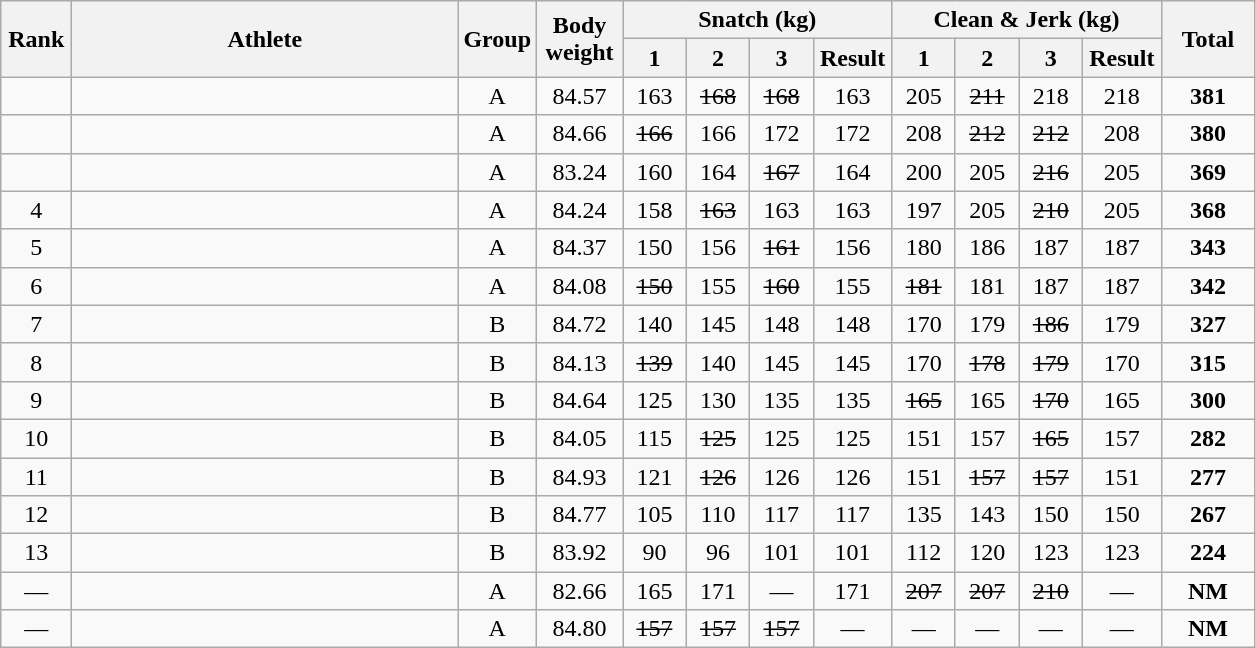<table class = "wikitable" style="text-align:center;">
<tr>
<th rowspan=2 width=40>Rank</th>
<th rowspan=2 width=250>Athlete</th>
<th rowspan=2 width=40>Group</th>
<th rowspan=2 width=50>Body weight</th>
<th colspan=4>Snatch (kg)</th>
<th colspan=4>Clean & Jerk (kg)</th>
<th rowspan=2 width=55>Total</th>
</tr>
<tr>
<th width=35>1</th>
<th width=35>2</th>
<th width=35>3</th>
<th width=45>Result</th>
<th width=35>1</th>
<th width=35>2</th>
<th width=35>3</th>
<th width=45>Result</th>
</tr>
<tr>
<td></td>
<td align=left></td>
<td>A</td>
<td>84.57</td>
<td>163</td>
<td><s>168</s></td>
<td><s>168</s></td>
<td>163</td>
<td>205</td>
<td><s>211</s></td>
<td>218</td>
<td>218</td>
<td><strong>381</strong></td>
</tr>
<tr>
<td></td>
<td align=left></td>
<td>A</td>
<td>84.66</td>
<td><s>166</s></td>
<td>166</td>
<td>172</td>
<td>172</td>
<td>208</td>
<td><s>212</s></td>
<td><s>212</s></td>
<td>208</td>
<td><strong>380</strong></td>
</tr>
<tr>
<td></td>
<td align=left></td>
<td>A</td>
<td>83.24</td>
<td>160</td>
<td>164</td>
<td><s>167</s></td>
<td>164</td>
<td>200</td>
<td>205</td>
<td><s>216</s></td>
<td>205</td>
<td><strong>369</strong></td>
</tr>
<tr>
<td>4</td>
<td align=left></td>
<td>A</td>
<td>84.24</td>
<td>158</td>
<td><s>163</s></td>
<td>163</td>
<td>163</td>
<td>197</td>
<td>205</td>
<td><s>210</s></td>
<td>205</td>
<td><strong>368</strong></td>
</tr>
<tr>
<td>5</td>
<td align=left></td>
<td>A</td>
<td>84.37</td>
<td>150</td>
<td>156</td>
<td><s>161</s></td>
<td>156</td>
<td>180</td>
<td>186</td>
<td>187</td>
<td>187</td>
<td><strong>343</strong></td>
</tr>
<tr>
<td>6</td>
<td align=left></td>
<td>A</td>
<td>84.08</td>
<td><s>150</s></td>
<td>155</td>
<td><s>160</s></td>
<td>155</td>
<td><s>181</s></td>
<td>181</td>
<td>187</td>
<td>187</td>
<td><strong>342</strong></td>
</tr>
<tr>
<td>7</td>
<td align=left></td>
<td>B</td>
<td>84.72</td>
<td>140</td>
<td>145</td>
<td>148</td>
<td>148</td>
<td>170</td>
<td>179</td>
<td><s>186</s></td>
<td>179</td>
<td><strong>327</strong></td>
</tr>
<tr>
<td>8</td>
<td align=left></td>
<td>B</td>
<td>84.13</td>
<td><s>139</s></td>
<td>140</td>
<td>145</td>
<td>145</td>
<td>170</td>
<td><s>178</s></td>
<td><s>179</s></td>
<td>170</td>
<td><strong>315</strong></td>
</tr>
<tr>
<td>9</td>
<td align=left></td>
<td>B</td>
<td>84.64</td>
<td>125</td>
<td>130</td>
<td>135</td>
<td>135</td>
<td><s>165</s></td>
<td>165</td>
<td><s>170</s></td>
<td>165</td>
<td><strong>300</strong></td>
</tr>
<tr>
<td>10</td>
<td align=left></td>
<td>B</td>
<td>84.05</td>
<td>115</td>
<td><s>125</s></td>
<td>125</td>
<td>125</td>
<td>151</td>
<td>157</td>
<td><s>165</s></td>
<td>157</td>
<td><strong>282</strong></td>
</tr>
<tr>
<td>11</td>
<td align=left></td>
<td>B</td>
<td>84.93</td>
<td>121</td>
<td><s>126</s></td>
<td>126</td>
<td>126</td>
<td>151</td>
<td><s>157</s></td>
<td><s>157</s></td>
<td>151</td>
<td><strong>277</strong></td>
</tr>
<tr>
<td>12</td>
<td align=left></td>
<td>B</td>
<td>84.77</td>
<td>105</td>
<td>110</td>
<td>117</td>
<td>117</td>
<td>135</td>
<td>143</td>
<td>150</td>
<td>150</td>
<td><strong>267</strong></td>
</tr>
<tr>
<td>13</td>
<td align=left></td>
<td>B</td>
<td>83.92</td>
<td>90</td>
<td>96</td>
<td>101</td>
<td>101</td>
<td>112</td>
<td>120</td>
<td>123</td>
<td>123</td>
<td><strong>224</strong></td>
</tr>
<tr>
<td>—</td>
<td align=left></td>
<td>A</td>
<td>82.66</td>
<td>165</td>
<td>171</td>
<td>—</td>
<td>171</td>
<td><s>207</s></td>
<td><s>207</s></td>
<td><s>210</s></td>
<td>—</td>
<td><strong>NM</strong></td>
</tr>
<tr>
<td>—</td>
<td align=left></td>
<td>A</td>
<td>84.80</td>
<td><s>157</s></td>
<td><s>157</s></td>
<td><s>157</s></td>
<td>—</td>
<td>—</td>
<td>—</td>
<td>—</td>
<td>—</td>
<td><strong>NM</strong></td>
</tr>
</table>
